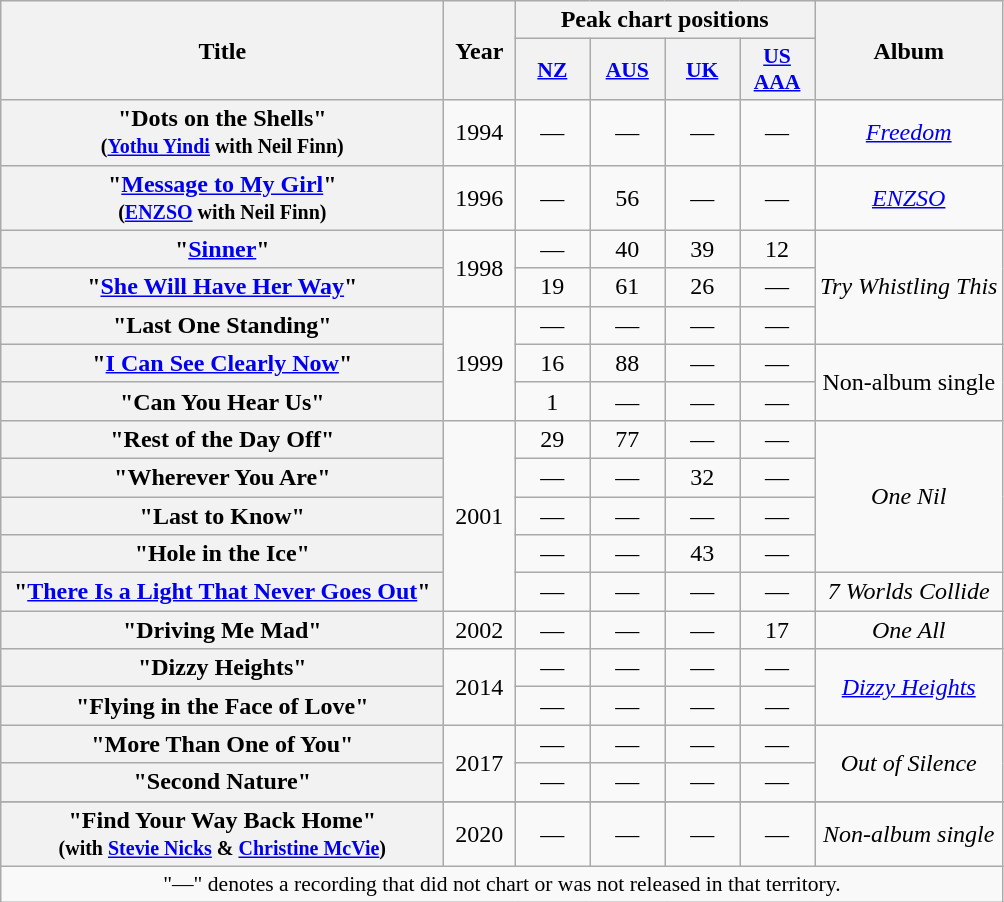<table class="wikitable plainrowheaders" style="text-align:center;" border="1">
<tr>
<th scope="col" rowspan="2" style="width:18em;">Title</th>
<th scope="col" rowspan="2" style="width:2.5em;">Year</th>
<th scope="col" colspan="4">Peak chart positions</th>
<th scope="col" rowspan="2">Album</th>
</tr>
<tr>
<th scope="col" style="width:3em;font-size:90%;"><a href='#'>NZ</a><br></th>
<th scope="col" style="width:3em;font-size:90%;"><a href='#'>AUS</a><br></th>
<th scope="col" style="width:3em;font-size:90%;"><a href='#'>UK</a><br></th>
<th scope="col" style="width:3em;font-size:90%;"><a href='#'>US AAA</a><br></th>
</tr>
<tr>
<th scope="row">"Dots on the Shells"<br><small>(<a href='#'>Yothu Yindi</a> with Neil Finn)</small></th>
<td>1994</td>
<td>—</td>
<td>—</td>
<td>—</td>
<td>—</td>
<td><em><a href='#'>Freedom</a></em></td>
</tr>
<tr>
<th scope="row">"<a href='#'>Message to My Girl</a>"<br><small>(<a href='#'>ENZSO</a> with Neil Finn)</small></th>
<td>1996</td>
<td>—</td>
<td>56</td>
<td>—</td>
<td>—</td>
<td><em><a href='#'>ENZSO</a></em></td>
</tr>
<tr>
<th scope="row">"<a href='#'>Sinner</a>"</th>
<td rowspan="2">1998</td>
<td>—</td>
<td>40</td>
<td>39</td>
<td>12</td>
<td rowspan="3"><em>Try Whistling This</em></td>
</tr>
<tr>
<th scope="row">"<a href='#'>She Will Have Her Way</a>"</th>
<td>19</td>
<td>61</td>
<td>26</td>
<td>—</td>
</tr>
<tr>
<th scope="row">"Last One Standing"</th>
<td rowspan="3">1999</td>
<td>—</td>
<td>—</td>
<td>—</td>
<td>—</td>
</tr>
<tr>
<th scope="row">"<a href='#'>I Can See Clearly Now</a>"</th>
<td>16</td>
<td>88</td>
<td>—</td>
<td>—</td>
<td rowspan="2">Non-album single</td>
</tr>
<tr>
<th scope="row">"Can You Hear Us"</th>
<td>1</td>
<td>—</td>
<td>—</td>
<td>—</td>
</tr>
<tr>
<th scope="row">"Rest of the Day Off"</th>
<td rowspan="5">2001</td>
<td>29</td>
<td>77</td>
<td>—</td>
<td>—</td>
<td rowspan="4"><em>One Nil</em></td>
</tr>
<tr>
<th scope="row">"Wherever You Are"</th>
<td>—</td>
<td>—</td>
<td>32</td>
<td>—</td>
</tr>
<tr>
<th scope="row">"Last to Know"</th>
<td>—</td>
<td>—</td>
<td>—</td>
<td>—</td>
</tr>
<tr>
<th scope="row">"Hole in the Ice"</th>
<td>—</td>
<td>—</td>
<td>43</td>
<td>—</td>
</tr>
<tr>
<th scope="row">"<a href='#'>There Is a Light That Never Goes Out</a>"</th>
<td>—</td>
<td>—</td>
<td>—</td>
<td>—</td>
<td><em>7 Worlds Collide</em></td>
</tr>
<tr>
<th scope="row">"Driving Me Mad"</th>
<td>2002</td>
<td>—</td>
<td>—</td>
<td>—</td>
<td>17</td>
<td><em>One All</em></td>
</tr>
<tr>
<th scope="row">"Dizzy Heights"</th>
<td rowspan="2">2014</td>
<td>—</td>
<td>—</td>
<td>—</td>
<td>—</td>
<td rowspan="2"><em><a href='#'>Dizzy Heights</a></em></td>
</tr>
<tr>
<th scope="row">"Flying in the Face of Love"</th>
<td>—</td>
<td>—</td>
<td>—</td>
<td>—</td>
</tr>
<tr>
<th scope="row">"More Than One of You"</th>
<td rowspan="2">2017</td>
<td>—</td>
<td>—</td>
<td>—</td>
<td>—</td>
<td rowspan="2"><em>Out of Silence</em></td>
</tr>
<tr>
<th scope="row">"Second Nature"</th>
<td>—</td>
<td>—</td>
<td>—</td>
<td>—</td>
</tr>
<tr>
</tr>
<tr>
<th scope="row">"Find Your Way Back Home"<br><small>(with <a href='#'>Stevie Nicks</a> & <a href='#'>Christine McVie</a>)</small></th>
<td>2020</td>
<td>—</td>
<td>—</td>
<td>—</td>
<td>—</td>
<td><em>Non-album single</em></td>
</tr>
<tr>
<td colspan="7" style="font-size:90%">"—" denotes a recording that did not chart or was not released in that territory.</td>
</tr>
</table>
